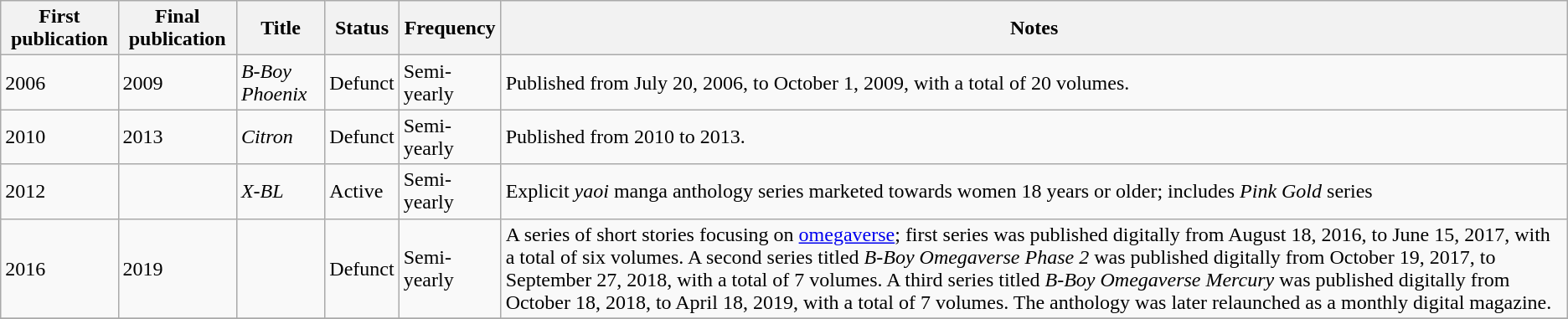<table class="wikitable sortable">
<tr>
<th>First publication</th>
<th>Final publication</th>
<th>Title</th>
<th>Status</th>
<th>Frequency</th>
<th class="unsortable">Notes</th>
</tr>
<tr>
<td>2006</td>
<td>2009</td>
<td><em>B-Boy Phoenix</em></td>
<td>Defunct</td>
<td>Semi-yearly</td>
<td>Published from July 20, 2006, to October 1, 2009, with a total of 20 volumes.</td>
</tr>
<tr>
<td>2010</td>
<td>2013</td>
<td><em>Citron</em></td>
<td>Defunct</td>
<td>Semi-yearly</td>
<td>Published from 2010 to 2013.</td>
</tr>
<tr>
<td>2012</td>
<td></td>
<td><em>X-BL</em></td>
<td>Active</td>
<td>Semi-yearly</td>
<td>Explicit <em>yaoi</em> manga anthology series marketed towards women 18 years or older; includes <em>Pink Gold</em> series</td>
</tr>
<tr>
<td>2016</td>
<td>2019</td>
<td></td>
<td>Defunct</td>
<td>Semi-yearly</td>
<td>A series of short stories focusing on <a href='#'>omegaverse</a>; first series was published digitally from August 18, 2016, to June 15, 2017, with a total of six volumes.  A second series titled <em>B-Boy Omegaverse Phase 2</em> was published digitally from October 19, 2017, to September 27, 2018, with a total of 7 volumes. A third series titled <em>B-Boy Omegaverse Mercury</em> was published digitally from October 18, 2018, to April 18, 2019, with a total of 7 volumes. The anthology was later relaunched as a monthly digital magazine.</td>
</tr>
<tr>
</tr>
</table>
